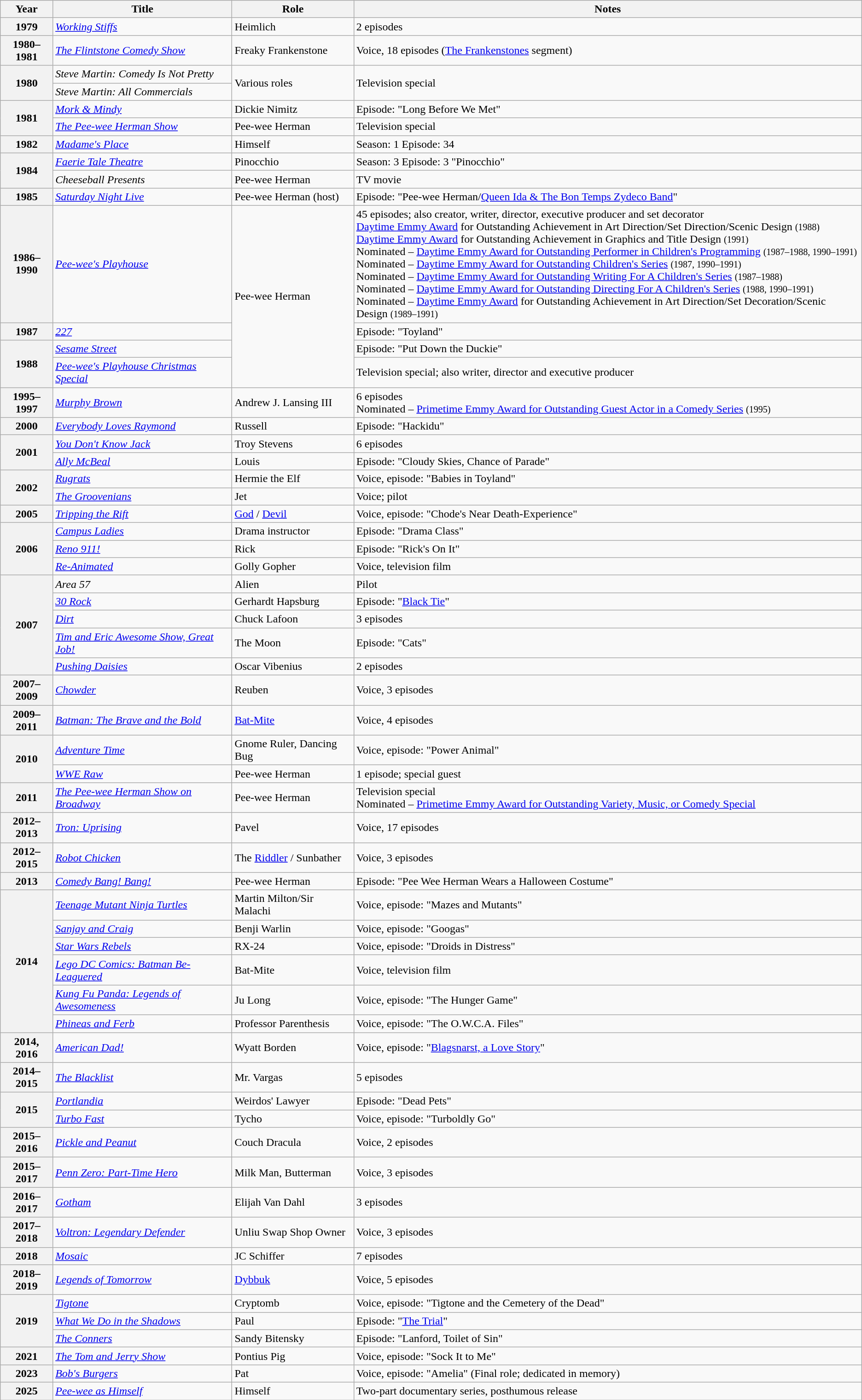<table class="wikitable sortable plainrowheaders">
<tr>
<th scope="col">Year</th>
<th scope="col">Title</th>
<th scope="col">Role</th>
<th scope="col">Notes</th>
</tr>
<tr>
<th scope="row">1979</th>
<td><em><a href='#'>Working Stiffs</a></em></td>
<td>Heimlich</td>
<td>2 episodes</td>
</tr>
<tr>
<th scope="row">1980–1981</th>
<td><em><a href='#'>The Flintstone Comedy Show</a></em></td>
<td>Freaky Frankenstone</td>
<td>Voice, 18 episodes (<a href='#'>The Frankenstones</a> segment)</td>
</tr>
<tr>
<th scope="row" rowspan=2>1980</th>
<td><em>Steve Martin: Comedy Is Not Pretty</em></td>
<td rowspan=2>Various roles</td>
<td rowspan=2>Television special</td>
</tr>
<tr>
<td><em>Steve Martin: All Commercials</em></td>
</tr>
<tr>
<th scope="row" rowspan=2>1981</th>
<td><em><a href='#'>Mork & Mindy</a></em></td>
<td>Dickie Nimitz</td>
<td>Episode: "Long Before We Met"</td>
</tr>
<tr>
<td><em><a href='#'>The Pee-wee Herman Show</a></em></td>
<td>Pee-wee Herman</td>
<td>Television special</td>
</tr>
<tr>
<th scope= "row">1982</th>
<td><em><a href='#'>Madame's Place</a></em></td>
<td>Himself</td>
<td>Season: 1 Episode: 34</td>
</tr>
<tr>
<th scope="row" rowspan=2>1984</th>
<td><em><a href='#'>Faerie Tale Theatre</a></em></td>
<td>Pinocchio</td>
<td>Season: 3 Episode: 3 "Pinocchio"</td>
</tr>
<tr>
<td><em>Cheeseball Presents</em></td>
<td>Pee-wee Herman</td>
<td>TV movie</td>
</tr>
<tr>
<th scope="row">1985</th>
<td><em><a href='#'>Saturday Night Live</a></em></td>
<td>Pee-wee Herman (host)</td>
<td>Episode: "Pee-wee Herman/<a href='#'>Queen Ida & The Bon Temps Zydeco Band</a>"</td>
</tr>
<tr>
<th scope="row">1986–1990</th>
<td><em><a href='#'>Pee-wee's Playhouse</a></em></td>
<td rowspan=4>Pee-wee Herman</td>
<td>45 episodes; also creator, writer, director, executive producer and set decorator<br><a href='#'>Daytime Emmy Award</a> for Outstanding Achievement in Art Direction/Set Direction/Scenic Design <small>(1988)</small><br><a href='#'>Daytime Emmy Award</a> for Outstanding Achievement in Graphics and Title Design <small>(1991)</small><br>Nominated – <a href='#'>Daytime Emmy Award for Outstanding Performer in Children's Programming</a> <small>(1987–1988, 1990–1991)</small><br>Nominated – <a href='#'>Daytime Emmy Award for Outstanding Children's Series</a> <small>(1987, 1990–1991)</small><br>Nominated – <a href='#'>Daytime Emmy Award for Outstanding Writing For A Children's Series</a> <small>(1987–1988)</small><br>Nominated – <a href='#'>Daytime Emmy Award for Outstanding Directing For A Children's Series</a> <small>(1988, 1990–1991)</small><br>Nominated – <a href='#'>Daytime Emmy Award</a> for Outstanding Achievement in Art Direction/Set Decoration/Scenic Design <small>(1989–1991)</small></td>
</tr>
<tr>
<th scope="row">1987</th>
<td><em><a href='#'>227</a></em></td>
<td>Episode: "Toyland"</td>
</tr>
<tr>
<th scope="row" rowspan=2>1988</th>
<td><em><a href='#'>Sesame Street</a></em></td>
<td>Episode: "Put Down the Duckie"</td>
</tr>
<tr>
<td><em><a href='#'>Pee-wee's Playhouse Christmas Special</a></em></td>
<td>Television special; also writer, director and executive producer</td>
</tr>
<tr>
<th scope="row">1995–1997</th>
<td><em><a href='#'>Murphy Brown</a></em></td>
<td>Andrew J. Lansing III</td>
<td>6 episodes<br>Nominated – <a href='#'>Primetime Emmy Award for Outstanding Guest Actor in a Comedy Series</a> <small>(1995)</small></td>
</tr>
<tr>
<th scope="row">2000</th>
<td><em><a href='#'>Everybody Loves Raymond</a></em></td>
<td>Russell</td>
<td>Episode: "Hackidu"</td>
</tr>
<tr>
<th scope="row" rowspan=2>2001</th>
<td><em><a href='#'>You Don't Know Jack</a></em></td>
<td>Troy Stevens</td>
<td>6 episodes</td>
</tr>
<tr>
<td><em><a href='#'>Ally McBeal</a></em></td>
<td>Louis</td>
<td>Episode: "Cloudy Skies, Chance of Parade"</td>
</tr>
<tr>
<th scope="row" rowspan=2>2002</th>
<td><em><a href='#'>Rugrats</a></em></td>
<td>Hermie the Elf</td>
<td>Voice, episode: "Babies in Toyland"</td>
</tr>
<tr>
<td><em><a href='#'>The Groovenians</a></em></td>
<td>Jet</td>
<td>Voice; pilot</td>
</tr>
<tr>
<th scope="row">2005</th>
<td><em><a href='#'>Tripping the Rift</a></em></td>
<td><a href='#'>God</a> / <a href='#'>Devil</a></td>
<td>Voice, episode: "Chode's Near Death-Experience"</td>
</tr>
<tr>
<th scope="row" rowspan=3>2006</th>
<td><em><a href='#'>Campus Ladies</a></em></td>
<td>Drama instructor</td>
<td>Episode: "Drama Class"</td>
</tr>
<tr>
<td><em><a href='#'>Reno 911!</a></em></td>
<td>Rick</td>
<td>Episode: "Rick's On It"</td>
</tr>
<tr>
<td><em><a href='#'>Re-Animated</a></em></td>
<td>Golly Gopher</td>
<td>Voice, television film</td>
</tr>
<tr>
<th scope="row" rowspan=5>2007</th>
<td><em>Area 57</em></td>
<td>Alien</td>
<td>Pilot</td>
</tr>
<tr>
<td><em><a href='#'>30 Rock</a></em></td>
<td>Gerhardt Hapsburg</td>
<td>Episode: "<a href='#'>Black Tie</a>"</td>
</tr>
<tr>
<td><em><a href='#'>Dirt</a></em></td>
<td>Chuck Lafoon</td>
<td>3 episodes</td>
</tr>
<tr>
<td><em><a href='#'>Tim and Eric Awesome Show, Great Job!</a></em></td>
<td>The Moon</td>
<td>Episode: "Cats"</td>
</tr>
<tr>
<td><em><a href='#'>Pushing Daisies</a></em></td>
<td>Oscar Vibenius</td>
<td>2 episodes</td>
</tr>
<tr>
<th scope="row">2007–2009</th>
<td><em><a href='#'>Chowder</a></em></td>
<td>Reuben</td>
<td>Voice, 3 episodes</td>
</tr>
<tr>
<th scope="row">2009–2011</th>
<td><em><a href='#'>Batman: The Brave and the Bold</a></em></td>
<td><a href='#'>Bat-Mite</a></td>
<td>Voice, 4 episodes</td>
</tr>
<tr>
<th scope="row" rowspan=2>2010</th>
<td><em><a href='#'>Adventure Time</a></em></td>
<td>Gnome Ruler, Dancing Bug</td>
<td>Voice, episode: "Power Animal"</td>
</tr>
<tr>
<td><em><a href='#'>WWE Raw</a></em></td>
<td>Pee-wee Herman</td>
<td>1 episode; special guest</td>
</tr>
<tr>
<th scope="row">2011</th>
<td><em><a href='#'>The Pee-wee Herman Show on Broadway</a></em></td>
<td>Pee-wee Herman</td>
<td>Television special<br>Nominated – <a href='#'>Primetime Emmy Award for Outstanding Variety, Music, or Comedy Special</a></td>
</tr>
<tr>
<th scope="row">2012–2013</th>
<td><em><a href='#'>Tron: Uprising</a></em></td>
<td>Pavel</td>
<td>Voice, 17 episodes</td>
</tr>
<tr>
<th scope="row">2012–2015</th>
<td><em><a href='#'>Robot Chicken</a></em></td>
<td>The <a href='#'>Riddler</a> / Sunbather</td>
<td>Voice, 3 episodes</td>
</tr>
<tr>
<th scope="row">2013</th>
<td><em><a href='#'>Comedy Bang! Bang!</a></em></td>
<td>Pee-wee Herman</td>
<td>Episode: "Pee Wee Herman Wears a Halloween Costume"</td>
</tr>
<tr>
<th rowspan="6" scope="row">2014</th>
<td><em><a href='#'>Teenage Mutant Ninja Turtles</a></em></td>
<td>Martin Milton/Sir Malachi</td>
<td>Voice, episode: "Mazes and Mutants"</td>
</tr>
<tr>
<td><em><a href='#'>Sanjay and Craig</a></em></td>
<td>Benji Warlin</td>
<td>Voice, episode: "Googas"</td>
</tr>
<tr>
<td><em><a href='#'>Star Wars Rebels</a></em></td>
<td>RX-24</td>
<td>Voice, episode: "Droids in Distress"</td>
</tr>
<tr>
<td><em><a href='#'>Lego DC Comics: Batman Be-Leaguered</a></em></td>
<td>Bat-Mite</td>
<td>Voice, television film</td>
</tr>
<tr>
<td><em><a href='#'>Kung Fu Panda: Legends of Awesomeness</a></em></td>
<td>Ju Long</td>
<td>Voice, episode: "The Hunger Game"</td>
</tr>
<tr>
<td><em><a href='#'>Phineas and Ferb</a></em></td>
<td>Professor Parenthesis</td>
<td>Voice, episode: "The O.W.C.A. Files"</td>
</tr>
<tr>
<th scope="row">2014, 2016</th>
<td><em><a href='#'>American Dad!</a></em></td>
<td>Wyatt Borden</td>
<td>Voice, episode: "<a href='#'>Blagsnarst, a Love Story</a>"</td>
</tr>
<tr>
<th scope="row">2014–2015</th>
<td><em><a href='#'>The Blacklist</a></em></td>
<td>Mr. Vargas</td>
<td>5 episodes</td>
</tr>
<tr>
<th rowspan="2" scope="row">2015</th>
<td><em><a href='#'>Portlandia</a></em></td>
<td>Weirdos' Lawyer</td>
<td>Episode: "Dead Pets"</td>
</tr>
<tr>
<td><em><a href='#'>Turbo Fast</a></em></td>
<td>Tycho</td>
<td>Voice, episode: "Turboldly Go"</td>
</tr>
<tr>
<th scope="row">2015–2016</th>
<td><em><a href='#'>Pickle and Peanut</a></em></td>
<td>Couch Dracula</td>
<td>Voice, 2 episodes</td>
</tr>
<tr>
<th scope="row">2015–2017</th>
<td><em><a href='#'>Penn Zero: Part-Time Hero</a></em></td>
<td>Milk Man, Butterman</td>
<td>Voice, 3 episodes</td>
</tr>
<tr>
<th scope="row">2016–2017</th>
<td><em><a href='#'>Gotham</a></em></td>
<td>Elijah Van Dahl</td>
<td>3 episodes</td>
</tr>
<tr>
<th scope="row">2017–2018</th>
<td><em><a href='#'>Voltron: Legendary Defender</a></em></td>
<td>Unliu Swap Shop Owner</td>
<td>Voice, 3 episodes</td>
</tr>
<tr>
<th scope="row">2018</th>
<td><em><a href='#'>Mosaic</a></em></td>
<td>JC Schiffer</td>
<td>7 episodes</td>
</tr>
<tr>
<th scope="row">2018–2019</th>
<td><em><a href='#'>Legends of Tomorrow</a></em></td>
<td><a href='#'>Dybbuk</a></td>
<td>Voice, 5 episodes</td>
</tr>
<tr>
<th scope="row" rowspan=3>2019</th>
<td><em><a href='#'>Tigtone</a></em></td>
<td>Cryptomb</td>
<td>Voice, episode: "Tigtone and the Cemetery of the Dead"</td>
</tr>
<tr>
<td><em><a href='#'>What We Do in the Shadows</a></em></td>
<td>Paul</td>
<td>Episode: "<a href='#'>The Trial</a>"</td>
</tr>
<tr>
<td><em><a href='#'>The Conners</a></em></td>
<td>Sandy Bitensky</td>
<td>Episode: "Lanford, Toilet of Sin"</td>
</tr>
<tr>
<th scope="row">2021</th>
<td><em><a href='#'>The Tom and Jerry Show</a></em></td>
<td>Pontius Pig</td>
<td>Voice, episode: "Sock It to Me"</td>
</tr>
<tr>
<th scope="row">2023</th>
<td><em><a href='#'>Bob's Burgers</a></em></td>
<td>Pat</td>
<td>Voice, episode: "Amelia" (Final role; dedicated in memory)</td>
</tr>
<tr>
<th scope="row">2025</th>
<td><em><a href='#'>Pee-wee as Himself</a></em></td>
<td>Himself</td>
<td>Two-part documentary series, posthumous release</td>
</tr>
</table>
